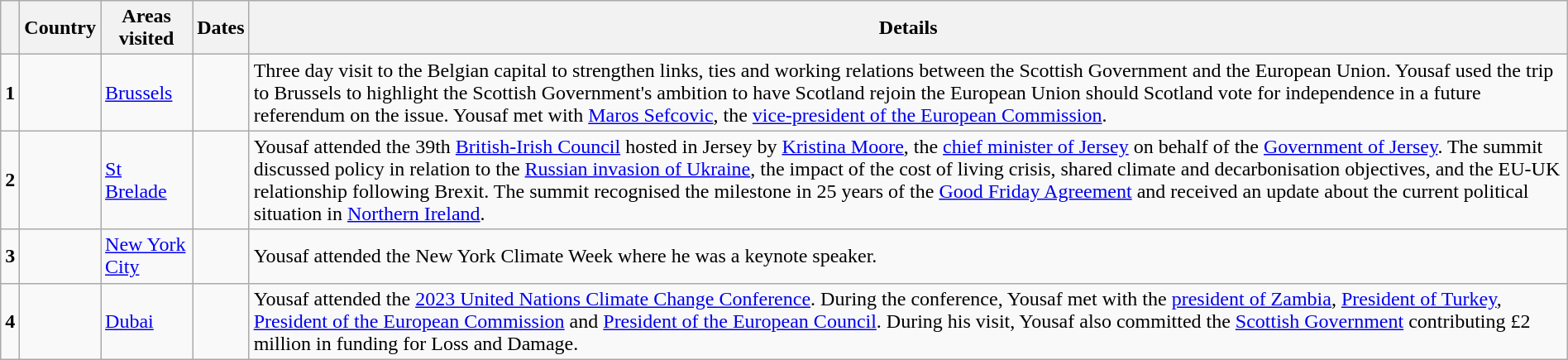<table class="wikitable sortable" style="margin: 1em auto 1em auto">
<tr>
<th></th>
<th>Country</th>
<th>Areas visited</th>
<th>Dates</th>
<th class="unsortable">Details</th>
</tr>
<tr>
<td rowspan=1><strong>1</strong></td>
<td></td>
<td><a href='#'>Brussels</a></td>
<td></td>
<td>Three day visit to the Belgian capital to strengthen links, ties and working relations between the Scottish Government and the European Union. Yousaf used the trip to Brussels to highlight the Scottish Government's ambition to have Scotland rejoin the European Union should Scotland vote for independence in a future referendum on the issue. Yousaf met with <a href='#'>Maros Sefcovic</a>, the <a href='#'>vice-president of the European Commission</a>.</td>
</tr>
<tr>
<td rowspan=1><strong>2</strong></td>
<td></td>
<td><a href='#'>St Brelade</a></td>
<td></td>
<td>Yousaf attended the 39th <a href='#'>British-Irish Council</a> hosted in Jersey by <a href='#'>Kristina Moore</a>, the <a href='#'>chief minister of Jersey</a> on behalf of the <a href='#'>Government of Jersey</a>. The summit discussed policy in relation to the <a href='#'>Russian invasion of Ukraine</a>, the impact of the cost of living crisis, shared climate and decarbonisation objectives, and the EU-UK relationship following Brexit. The summit recognised the milestone in 25 years of the <a href='#'>Good Friday Agreement</a> and received an update about the current political situation in <a href='#'>Northern Ireland</a>.</td>
</tr>
<tr>
<td rowspan=1><strong>3</strong></td>
<td></td>
<td><a href='#'>New York City</a></td>
<td></td>
<td>Yousaf attended the New York Climate Week where he was a keynote speaker.</td>
</tr>
<tr>
<td rowspan=1><strong>4</strong></td>
<td></td>
<td><a href='#'>Dubai</a></td>
<td></td>
<td>Yousaf attended the <a href='#'>2023 United Nations Climate Change Conference</a>. During the conference, Yousaf met with the <a href='#'>president of Zambia</a>, <a href='#'>President of Turkey</a>, <a href='#'>President of the European Commission</a> and <a href='#'>President of the European Council</a>. During his visit, Yousaf also committed the <a href='#'>Scottish Government</a> contributing £2 million in funding for Loss and Damage.</td>
</tr>
</table>
